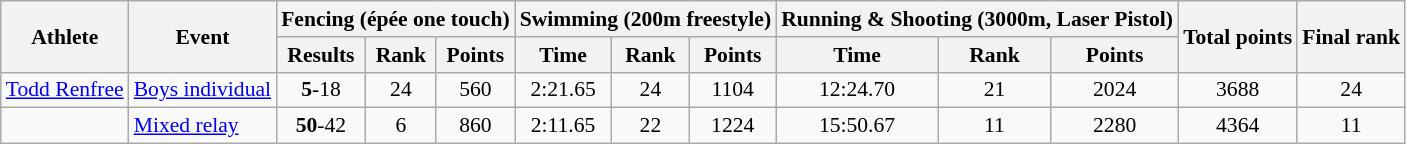<table class="wikitable" style="font-size:90%;">
<tr>
<th rowspan=2>Athlete</th>
<th rowspan=2>Event</th>
<th colspan=3>Fencing (épée one touch)</th>
<th colspan=3>Swimming (200m freestyle)</th>
<th colspan=3>Running & Shooting (3000m, Laser Pistol)</th>
<th rowspan=2>Total points</th>
<th rowspan=2>Final rank</th>
</tr>
<tr>
<th>Results</th>
<th>Rank</th>
<th>Points</th>
<th>Time</th>
<th>Rank</th>
<th>Points</th>
<th>Time</th>
<th>Rank</th>
<th>Points</th>
</tr>
<tr>
<td><a href='#'>Todd Renfree</a></td>
<td><a href='#'>Boys individual</a></td>
<td align=center><strong>5</strong>-18</td>
<td align=center>24</td>
<td align=center>560</td>
<td align=center>2:21.65</td>
<td align=center>24</td>
<td align=center>1104</td>
<td align=center>12:24.70</td>
<td align=center>21</td>
<td align=center>2024</td>
<td align=center>3688</td>
<td align=center>24</td>
</tr>
<tr>
<td><br></td>
<td><a href='#'>Mixed relay</a></td>
<td align=center><strong>50</strong>-42</td>
<td align=center>6</td>
<td align=center>860</td>
<td align=center>2:11.65</td>
<td align=center>22</td>
<td align=center>1224</td>
<td align=center>15:50.67</td>
<td align=center>11</td>
<td align=center>2280</td>
<td align=center>4364</td>
<td align=center>11</td>
</tr>
</table>
